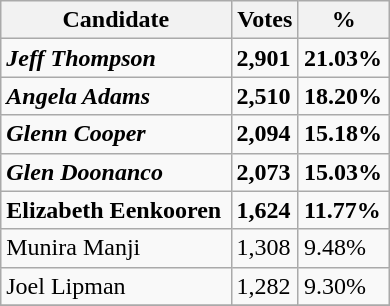<table class="wikitable" style="width:260px">
<tr>
<th>Candidate</th>
<th>Votes</th>
<th>%</th>
</tr>
<tr>
<td><strong><em>Jeff Thompson</em></strong></td>
<td><strong>2,901</strong></td>
<td><strong>21.03%</strong></td>
</tr>
<tr>
<td><strong><em>Angela Adams</em></strong></td>
<td><strong>2,510</strong></td>
<td><strong>18.20%</strong></td>
</tr>
<tr>
<td><strong><em>Glenn Cooper</em></strong></td>
<td><strong>2,094</strong></td>
<td><strong>15.18%</strong></td>
</tr>
<tr>
<td><strong><em>Glen Doonanco</em></strong></td>
<td><strong>2,073</strong></td>
<td><strong>15.03%</strong></td>
</tr>
<tr>
<td><strong>Elizabeth Eenkooren</strong></td>
<td><strong>1,624</strong></td>
<td><strong>11.77%</strong></td>
</tr>
<tr>
<td>Munira Manji</td>
<td>1,308</td>
<td>9.48%</td>
</tr>
<tr>
<td>Joel Lipman</td>
<td>1,282</td>
<td>9.30%</td>
</tr>
<tr>
</tr>
</table>
